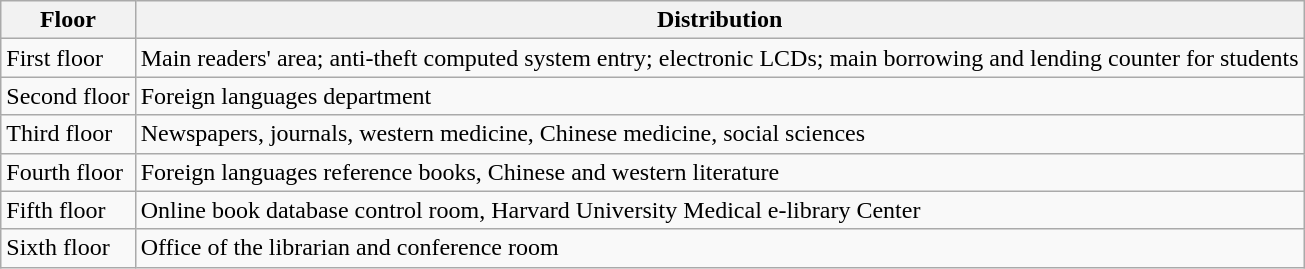<table class="wikitable">
<tr>
<th>Floor</th>
<th>Distribution</th>
</tr>
<tr>
<td>First floor</td>
<td>Main readers' area; anti-theft computed system entry; electronic LCDs; main borrowing and lending counter for students</td>
</tr>
<tr>
<td>Second floor</td>
<td>Foreign languages department</td>
</tr>
<tr>
<td>Third floor</td>
<td>Newspapers, journals, western medicine, Chinese medicine, social sciences</td>
</tr>
<tr>
<td>Fourth floor</td>
<td>Foreign languages reference books, Chinese and western literature</td>
</tr>
<tr>
<td>Fifth floor</td>
<td>Online book database control room, Harvard University Medical e-library Center</td>
</tr>
<tr>
<td>Sixth floor</td>
<td>Office of the librarian and conference room</td>
</tr>
</table>
